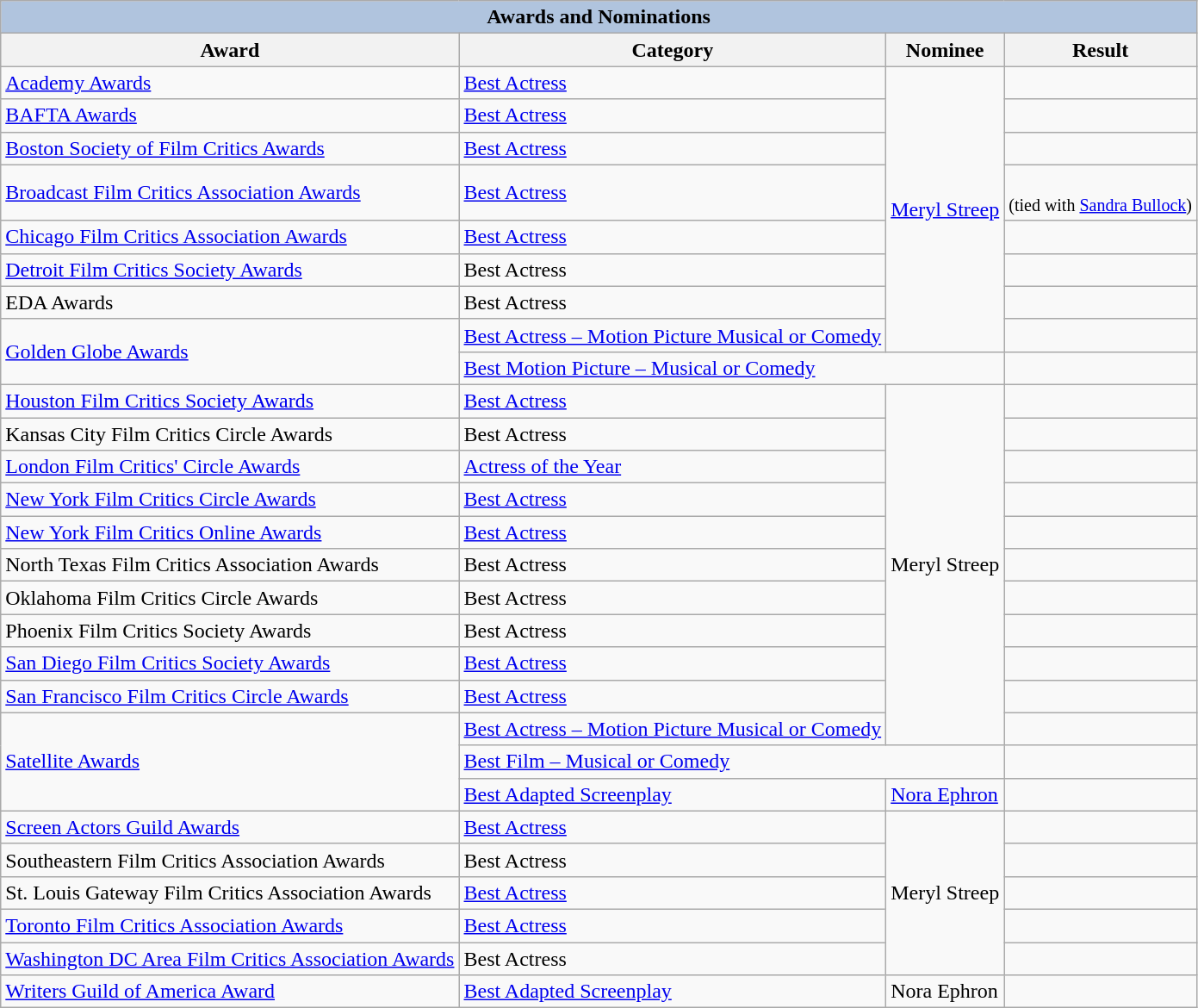<table class="wikitable sortable" style="font-size: 100%;">
<tr>
<th colspan=4 style="background:#B0C4DE;">Awards and Nominations</th>
</tr>
<tr>
<th>Award</th>
<th>Category</th>
<th>Nominee</th>
<th>Result</th>
</tr>
<tr>
<td><a href='#'>Academy Awards</a></td>
<td><a href='#'>Best Actress</a></td>
<td rowspan="8"><a href='#'>Meryl Streep</a></td>
<td></td>
</tr>
<tr>
<td><a href='#'>BAFTA Awards</a></td>
<td><a href='#'>Best Actress</a></td>
<td></td>
</tr>
<tr>
<td><a href='#'>Boston Society of Film Critics Awards</a></td>
<td><a href='#'>Best Actress</a></td>
<td></td>
</tr>
<tr>
<td><a href='#'>Broadcast Film Critics Association Awards</a></td>
<td><a href='#'>Best Actress</a></td>
<td><br><small>(tied with <a href='#'>Sandra Bullock</a>)</small><br></td>
</tr>
<tr>
<td><a href='#'>Chicago Film Critics Association Awards</a></td>
<td><a href='#'>Best Actress</a></td>
<td></td>
</tr>
<tr>
<td><a href='#'>Detroit Film Critics Society Awards</a></td>
<td>Best Actress</td>
<td></td>
</tr>
<tr>
<td>EDA Awards</td>
<td>Best Actress</td>
<td></td>
</tr>
<tr>
<td rowspan=2><a href='#'>Golden Globe Awards</a></td>
<td><a href='#'>Best Actress – Motion Picture Musical or Comedy</a></td>
<td></td>
</tr>
<tr>
<td colspan="2"><a href='#'>Best Motion Picture – Musical or Comedy</a></td>
<td></td>
</tr>
<tr>
<td><a href='#'>Houston Film Critics Society Awards</a></td>
<td><a href='#'>Best Actress</a></td>
<td rowspan="11">Meryl Streep</td>
<td></td>
</tr>
<tr>
<td>Kansas City Film Critics Circle Awards</td>
<td>Best Actress</td>
<td></td>
</tr>
<tr>
<td><a href='#'>London Film Critics' Circle Awards</a></td>
<td><a href='#'>Actress of the Year</a></td>
<td></td>
</tr>
<tr>
<td><a href='#'>New York Film Critics Circle Awards</a></td>
<td><a href='#'>Best Actress</a></td>
<td></td>
</tr>
<tr>
<td><a href='#'>New York Film Critics Online Awards</a></td>
<td><a href='#'>Best Actress</a></td>
<td></td>
</tr>
<tr>
<td>North Texas Film Critics Association Awards</td>
<td>Best Actress</td>
<td></td>
</tr>
<tr>
<td>Oklahoma Film Critics Circle Awards</td>
<td>Best Actress</td>
<td></td>
</tr>
<tr>
<td>Phoenix Film Critics Society Awards</td>
<td>Best Actress</td>
<td></td>
</tr>
<tr>
<td><a href='#'>San Diego Film Critics Society Awards</a></td>
<td><a href='#'>Best Actress</a></td>
<td></td>
</tr>
<tr>
<td><a href='#'>San Francisco Film Critics Circle Awards</a></td>
<td><a href='#'>Best Actress</a></td>
<td></td>
</tr>
<tr>
<td rowspan=3><a href='#'>Satellite Awards</a></td>
<td><a href='#'>Best Actress – Motion Picture Musical or Comedy</a></td>
<td></td>
</tr>
<tr>
<td colspan="2"><a href='#'>Best Film – Musical or Comedy</a></td>
<td></td>
</tr>
<tr>
<td><a href='#'>Best Adapted Screenplay</a></td>
<td><a href='#'>Nora Ephron</a></td>
<td></td>
</tr>
<tr>
<td><a href='#'>Screen Actors Guild Awards</a></td>
<td><a href='#'>Best Actress</a></td>
<td rowspan="5">Meryl Streep</td>
<td></td>
</tr>
<tr>
<td>Southeastern Film Critics Association Awards</td>
<td>Best Actress</td>
<td></td>
</tr>
<tr>
<td>St. Louis Gateway Film Critics Association Awards</td>
<td><a href='#'>Best Actress</a></td>
<td></td>
</tr>
<tr>
<td><a href='#'>Toronto Film Critics Association Awards</a></td>
<td><a href='#'>Best Actress</a></td>
<td></td>
</tr>
<tr>
<td><a href='#'>Washington DC Area Film Critics Association Awards</a></td>
<td>Best Actress</td>
<td></td>
</tr>
<tr>
<td><a href='#'>Writers Guild of America Award</a></td>
<td><a href='#'>Best Adapted Screenplay</a></td>
<td>Nora Ephron</td>
<td></td>
</tr>
</table>
